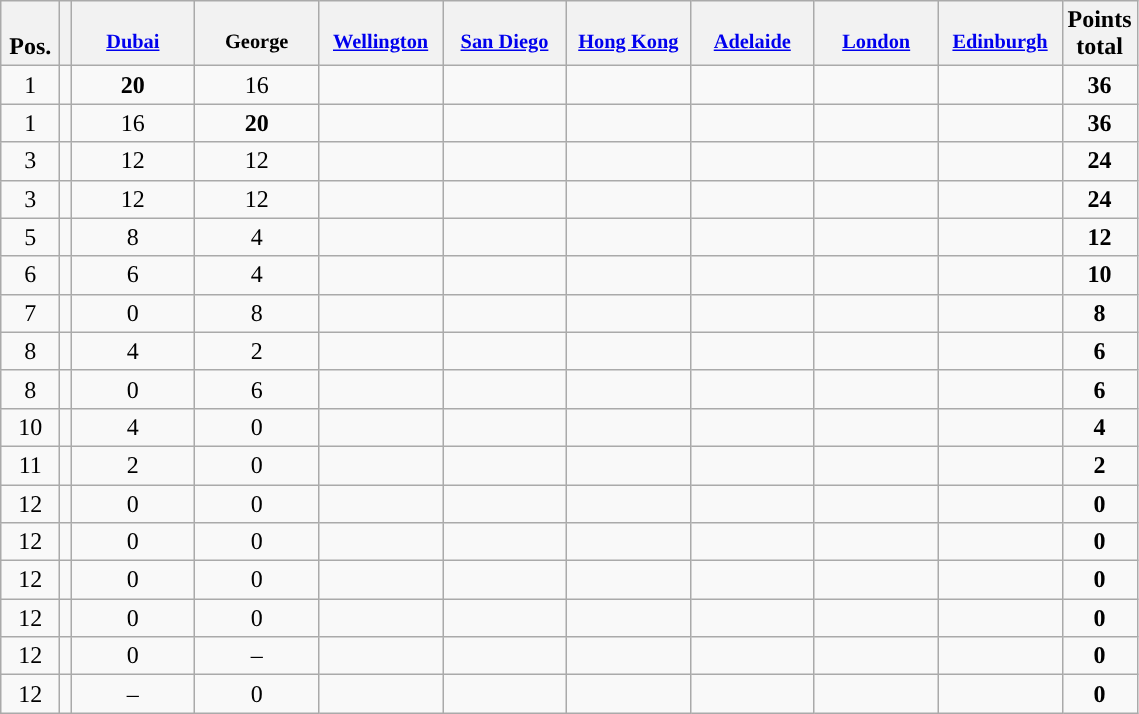<table class="wikitable" style="text-align:center;">
<tr>
<th style="width:2em;"><br>Pos.</th>
<th></th>
<th style="width:5.6em; vertical-align:top; font-size:85%;"><br><a href='#'>Dubai</a></th>
<th style="width:5.6em; vertical-align:top; font-size:85%;"><br>George</th>
<th style="width:5.6em; vertical-align:top; font-size:85%;"><br><a href='#'>Wellington</a></th>
<th style="width:5.6em; vertical-align:top; font-size:85%;"><br><a href='#'>San Diego</a></th>
<th style="width:5.6em; vertical-align:top; font-size:85%;"><br><a href='#'>Hong Kong</a></th>
<th style="width:5.6em; vertical-align:top; font-size:85%;"><br><a href='#'>Adelaide</a></th>
<th style="width:5.6em; vertical-align:top; font-size:85%;"><br><a href='#'>London</a></th>
<th style="width:5.6em; vertical-align:top; font-size:85%;"><br><a href='#'>Edinburgh</a></th>
<th>Points<br>total</th>
</tr>
<tr>
<td>1</td>
<td align=left></td>
<td><strong>20</strong></td>
<td>16</td>
<td></td>
<td></td>
<td></td>
<td></td>
<td></td>
<td></td>
<td><strong>36</strong></td>
</tr>
<tr>
<td>1</td>
<td align=left></td>
<td>16</td>
<td><strong>20</strong></td>
<td></td>
<td></td>
<td></td>
<td></td>
<td></td>
<td></td>
<td><strong>36</strong></td>
</tr>
<tr>
<td>3</td>
<td align=left></td>
<td>12</td>
<td>12</td>
<td></td>
<td></td>
<td></td>
<td></td>
<td></td>
<td></td>
<td><strong>24</strong></td>
</tr>
<tr>
<td>3</td>
<td align=left></td>
<td>12</td>
<td>12</td>
<td></td>
<td></td>
<td></td>
<td></td>
<td></td>
<td></td>
<td><strong>24</strong></td>
</tr>
<tr>
<td>5</td>
<td align=left></td>
<td>8</td>
<td>4</td>
<td></td>
<td></td>
<td></td>
<td></td>
<td></td>
<td></td>
<td><strong>12</strong></td>
</tr>
<tr>
<td>6</td>
<td align=left></td>
<td>6</td>
<td>4</td>
<td></td>
<td></td>
<td></td>
<td></td>
<td></td>
<td></td>
<td><strong>10</strong></td>
</tr>
<tr>
<td>7</td>
<td align=left></td>
<td>0</td>
<td>8</td>
<td></td>
<td></td>
<td></td>
<td></td>
<td></td>
<td></td>
<td><strong>8</strong></td>
</tr>
<tr>
<td>8</td>
<td align=left></td>
<td>4</td>
<td>2</td>
<td></td>
<td></td>
<td></td>
<td></td>
<td></td>
<td></td>
<td><strong>6</strong></td>
</tr>
<tr>
<td>8</td>
<td align=left></td>
<td>0</td>
<td>6</td>
<td></td>
<td></td>
<td></td>
<td></td>
<td></td>
<td></td>
<td><strong>6</strong></td>
</tr>
<tr>
<td>10</td>
<td align=left></td>
<td>4</td>
<td>0</td>
<td></td>
<td></td>
<td></td>
<td></td>
<td></td>
<td></td>
<td><strong>4</strong></td>
</tr>
<tr>
<td>11</td>
<td align=left></td>
<td>2</td>
<td>0</td>
<td></td>
<td></td>
<td></td>
<td></td>
<td></td>
<td></td>
<td><strong>2</strong></td>
</tr>
<tr>
<td>12</td>
<td align=left></td>
<td>0</td>
<td>0</td>
<td></td>
<td></td>
<td></td>
<td></td>
<td></td>
<td></td>
<td><strong>0</strong></td>
</tr>
<tr>
<td>12</td>
<td align=left></td>
<td>0</td>
<td>0</td>
<td></td>
<td></td>
<td></td>
<td></td>
<td></td>
<td></td>
<td><strong>0</strong></td>
</tr>
<tr>
<td>12</td>
<td align=left></td>
<td>0</td>
<td>0</td>
<td></td>
<td></td>
<td></td>
<td></td>
<td></td>
<td></td>
<td><strong>0</strong></td>
</tr>
<tr>
<td>12</td>
<td align=left></td>
<td>0</td>
<td>0</td>
<td></td>
<td></td>
<td></td>
<td></td>
<td></td>
<td></td>
<td><strong>0</strong></td>
</tr>
<tr>
<td>12</td>
<td align=left></td>
<td>0</td>
<td>–</td>
<td></td>
<td></td>
<td></td>
<td></td>
<td></td>
<td></td>
<td><strong>0</strong></td>
</tr>
<tr>
<td>12</td>
<td align=left></td>
<td>–</td>
<td>0</td>
<td></td>
<td></td>
<td></td>
<td></td>
<td></td>
<td></td>
<td><strong>0</strong></td>
</tr>
</table>
